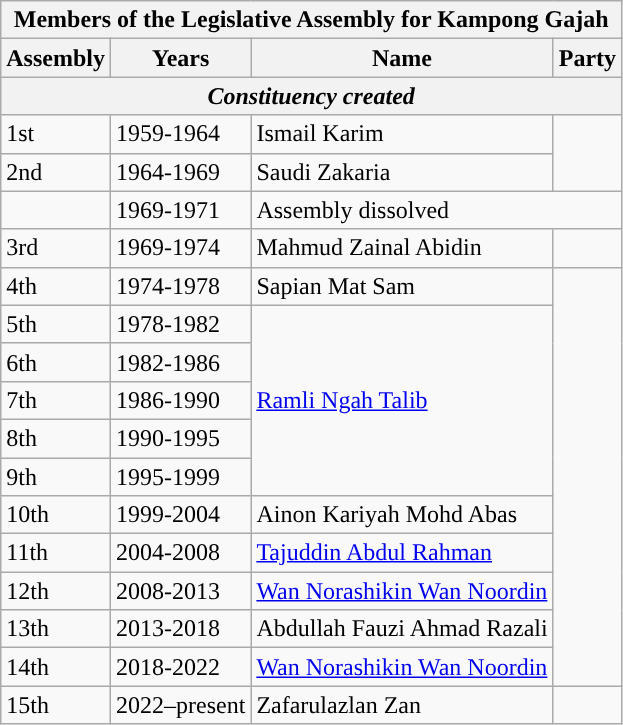<table class="wikitable">
<tr>
<th colspan="4">Members of the Legislative Assembly for Kampong Gajah</th>
</tr>
<tr>
<th>Assembly</th>
<th>Years</th>
<th>Name</th>
<th>Party</th>
</tr>
<tr>
<th colspan="4"><em>Constituency created</em></th>
</tr>
<tr>
<td>1st</td>
<td>1959-1964</td>
<td>Ismail Karim</td>
<td rowspan="2"></td>
</tr>
<tr>
<td>2nd</td>
<td>1964-1969</td>
<td>Saudi Zakaria</td>
</tr>
<tr>
<td></td>
<td>1969-1971</td>
<td colspan="2">Assembly dissolved</td>
</tr>
<tr>
<td>3rd</td>
<td>1969-1974</td>
<td>Mahmud Zainal Abidin</td>
<td></td>
</tr>
<tr>
<td>4th</td>
<td>1974-1978</td>
<td>Sapian Mat Sam</td>
<td rowspan="11"></td>
</tr>
<tr>
<td>5th</td>
<td>1978-1982</td>
<td rowspan="5"><a href='#'>Ramli Ngah Talib</a></td>
</tr>
<tr>
<td>6th</td>
<td>1982-1986</td>
</tr>
<tr>
<td>7th</td>
<td>1986-1990</td>
</tr>
<tr>
<td>8th</td>
<td>1990-1995</td>
</tr>
<tr>
<td>9th</td>
<td>1995-1999</td>
</tr>
<tr>
<td>10th</td>
<td>1999-2004</td>
<td>Ainon Kariyah Mohd Abas</td>
</tr>
<tr>
<td>11th</td>
<td>2004-2008</td>
<td><a href='#'>Tajuddin Abdul Rahman</a></td>
</tr>
<tr>
<td>12th</td>
<td>2008-2013</td>
<td><a href='#'>Wan Norashikin Wan Noordin</a></td>
</tr>
<tr>
<td>13th</td>
<td>2013-2018</td>
<td>Abdullah Fauzi Ahmad Razali</td>
</tr>
<tr>
<td>14th</td>
<td>2018-2022</td>
<td><a href='#'>Wan Norashikin Wan Noordin</a></td>
</tr>
<tr>
<td>15th</td>
<td>2022–present</td>
<td>Zafarulazlan Zan</td>
<td></td>
</tr>
</table>
